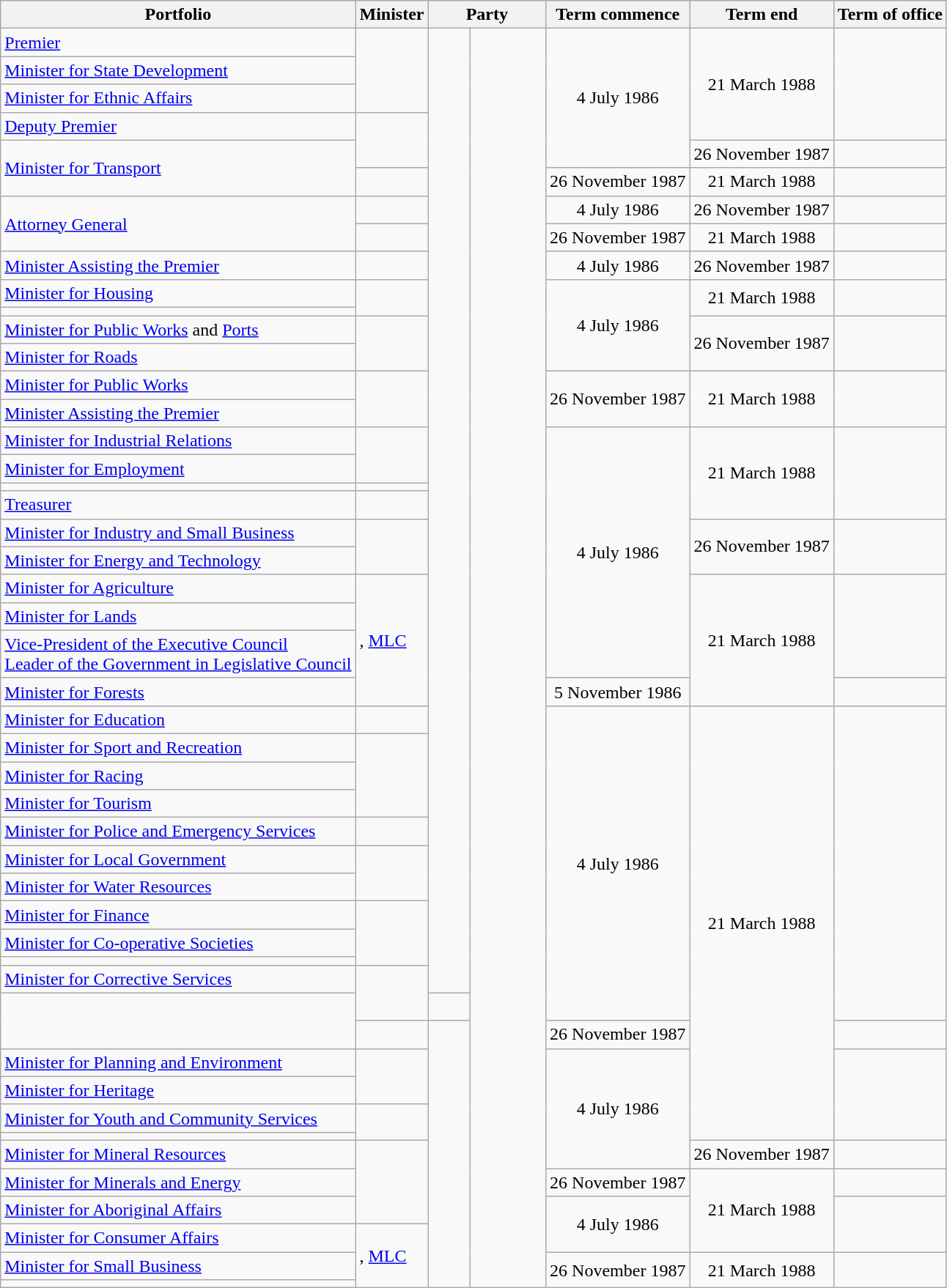<table class="wikitable sortable">
<tr>
<th>Portfolio</th>
<th>Minister</th>
<th colspan=2>Party</th>
<th>Term commence</th>
<th>Term end</th>
<th>Term of office</th>
</tr>
<tr>
<td><a href='#'>Premier</a></td>
<td rowspan=3></td>
<td rowspan=36 > </td>
<td rowspan=48 width=8%></td>
<td rowspan=5 align=center>4 July 1986</td>
<td rowspan=4 align=center>21 March 1988</td>
<td rowspan=4 align=right></td>
</tr>
<tr>
<td><a href='#'>Minister for State Development</a></td>
</tr>
<tr>
<td><a href='#'>Minister for Ethnic Affairs</a></td>
</tr>
<tr>
<td><a href='#'>Deputy Premier</a></td>
<td rowspan=2></td>
</tr>
<tr>
<td rowspan=2><a href='#'>Minister for Transport</a></td>
<td align=center>26 November 1987</td>
<td align=right></td>
</tr>
<tr>
<td></td>
<td align=center>26 November 1987</td>
<td align=center>21 March 1988</td>
<td align=right></td>
</tr>
<tr>
<td rowspan=2><a href='#'>Attorney General</a></td>
<td></td>
<td align=center>4 July 1986</td>
<td align=center>26 November 1987</td>
<td align=right></td>
</tr>
<tr>
<td></td>
<td align=center>26 November 1987</td>
<td align=center>21 March 1988</td>
<td align=right></td>
</tr>
<tr>
<td><a href='#'>Minister Assisting the Premier</a></td>
<td></td>
<td align=center>4 July 1986</td>
<td align=center>26 November 1987</td>
<td align=right></td>
</tr>
<tr>
<td><a href='#'>Minister for Housing</a></td>
<td rowspan=2></td>
<td rowspan=4 align=center>4 July 1986</td>
<td rowspan=2 align=center>21 March 1988</td>
<td rowspan=2 align=right></td>
</tr>
<tr>
<td></td>
</tr>
<tr>
<td><a href='#'>Minister for Public Works</a> and <a href='#'>Ports</a></td>
<td rowspan=2></td>
<td rowspan=2 align=center>26 November 1987</td>
<td rowspan=2 align=right></td>
</tr>
<tr>
<td><a href='#'>Minister for Roads</a></td>
</tr>
<tr>
<td><a href='#'>Minister for Public Works</a></td>
<td rowspan=2></td>
<td rowspan=2 align=center>26 November 1987</td>
<td rowspan=2 align=center>21 March 1988</td>
<td rowspan=2 align=right></td>
</tr>
<tr>
<td><a href='#'>Minister Assisting the Premier</a></td>
</tr>
<tr>
<td><a href='#'>Minister for Industrial Relations</a></td>
<td rowspan=2></td>
<td rowspan=9 align=center>4 July 1986</td>
<td rowspan=4 align=center>21 March 1988</td>
<td rowspan=4 align=right></td>
</tr>
<tr>
<td><a href='#'>Minister for Employment</a></td>
</tr>
<tr>
<td></td>
<td></td>
</tr>
<tr>
<td><a href='#'>Treasurer</a></td>
<td></td>
</tr>
<tr>
<td><a href='#'>Minister for Industry and Small Business</a></td>
<td rowspan=2></td>
<td rowspan=2 align=center>26 November 1987</td>
<td rowspan=2 align=right></td>
</tr>
<tr>
<td><a href='#'>Minister for Energy and Technology</a></td>
</tr>
<tr>
<td><a href='#'>Minister for Agriculture</a></td>
<td rowspan=4>, <a href='#'>MLC</a></td>
<td rowspan=4 align=center>21 March 1988</td>
<td rowspan=3 align=right></td>
</tr>
<tr>
<td><a href='#'>Minister for Lands</a></td>
</tr>
<tr>
<td><a href='#'>Vice-President of the Executive Council</a><br><a href='#'>Leader of the Government in Legislative Council</a></td>
</tr>
<tr>
<td><a href='#'>Minister for Forests</a></td>
<td align=center>5 November 1986</td>
<td align=right></td>
</tr>
<tr>
<td><a href='#'>Minister for Education</a></td>
<td></td>
<td rowspan=12 align=center>4 July 1986</td>
<td rowspan=17 align=center>21 March 1988</td>
<td rowspan=12 align=right></td>
</tr>
<tr>
<td><a href='#'>Minister for Sport and Recreation</a></td>
<td rowspan=3></td>
</tr>
<tr>
<td><a href='#'>Minister for Racing</a></td>
</tr>
<tr>
<td><a href='#'>Minister for Tourism</a></td>
</tr>
<tr>
<td><a href='#'>Minister for Police and Emergency Services</a></td>
<td></td>
</tr>
<tr>
<td><a href='#'>Minister for Local Government</a></td>
<td rowspan=2></td>
</tr>
<tr>
<td><a href='#'>Minister for Water Resources</a></td>
</tr>
<tr>
<td><a href='#'>Minister for Finance</a></td>
<td rowspan=3></td>
</tr>
<tr>
<td><a href='#'>Minister for Co-operative Societies</a></td>
</tr>
<tr>
<td></td>
</tr>
<tr>
<td><a href='#'>Minister for Corrective Services</a></td>
<td rowspan=2></td>
</tr>
<tr>
<td rowspan=2></td>
<td> </td>
</tr>
<tr>
<td></td>
<td rowspan=11 > </td>
<td align=center>26 November 1987</td>
<td align=right></td>
</tr>
<tr>
<td><a href='#'>Minister for Planning and Environment</a></td>
<td rowspan=2></td>
<td rowspan=5 align=center>4 July 1986</td>
<td rowspan=4 align=right></td>
</tr>
<tr>
<td><a href='#'>Minister for Heritage</a></td>
</tr>
<tr>
<td><a href='#'>Minister for Youth and Community Services</a></td>
<td rowspan=2></td>
</tr>
<tr>
<td></td>
</tr>
<tr>
<td><a href='#'>Minister for Mineral Resources</a></td>
<td rowspan=3></td>
<td align=center>26 November 1987</td>
<td align=right></td>
</tr>
<tr>
<td><a href='#'>Minister for Minerals and Energy</a></td>
<td align=center>26 November 1987</td>
<td rowspan=3 align=center>21 March 1988</td>
<td align=right></td>
</tr>
<tr>
<td><a href='#'>Minister for Aboriginal Affairs</a></td>
<td rowspan=2 align=center>4 July 1986</td>
<td rowspan=2 align=right></td>
</tr>
<tr>
<td><a href='#'>Minister for Consumer Affairs</a></td>
<td rowspan=3>, <a href='#'>MLC</a></td>
</tr>
<tr>
<td><a href='#'>Minister for Small Business</a></td>
<td rowspan=2 align=center>26 November 1987</td>
<td rowspan=2 align=center>21 March 1988</td>
<td rowspan=2 align=right></td>
</tr>
<tr>
<td></td>
</tr>
</table>
